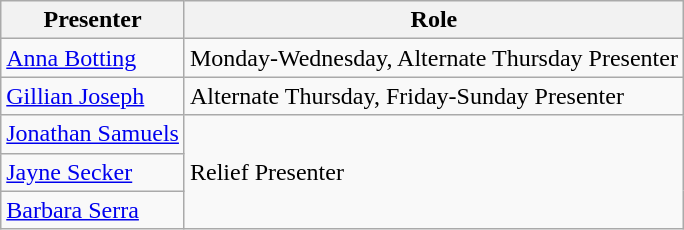<table class="wikitable">
<tr>
<th>Presenter</th>
<th>Role</th>
</tr>
<tr>
<td><a href='#'>Anna Botting</a></td>
<td>Monday-Wednesday, Alternate Thursday Presenter</td>
</tr>
<tr>
<td><a href='#'>Gillian Joseph</a></td>
<td>Alternate Thursday, Friday-Sunday Presenter</td>
</tr>
<tr>
<td><a href='#'>Jonathan Samuels</a></td>
<td rowspan=3>Relief Presenter</td>
</tr>
<tr>
<td><a href='#'>Jayne Secker</a></td>
</tr>
<tr>
<td><a href='#'>Barbara Serra</a></td>
</tr>
</table>
